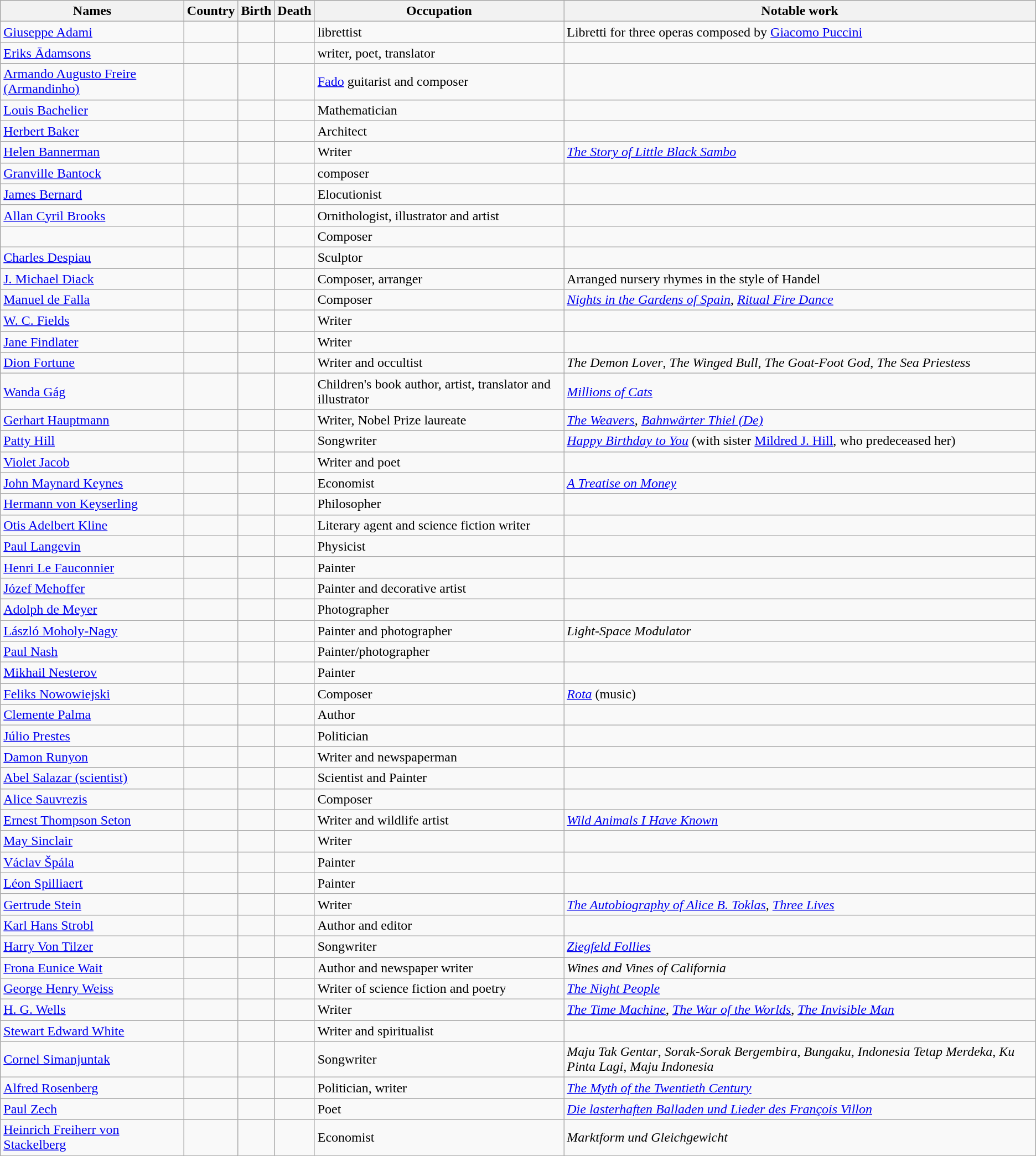<table class="wikitable sortable" border="1" style="border-spacing:0; style="width:100%;">
<tr>
<th>Names</th>
<th>Country</th>
<th>Birth</th>
<th>Death</th>
<th>Occupation</th>
<th>Notable work</th>
</tr>
<tr>
<td><a href='#'>Giuseppe Adami</a></td>
<td></td>
<td></td>
<td></td>
<td>librettist</td>
<td>Libretti for three operas composed by <a href='#'>Giacomo Puccini</a></td>
</tr>
<tr>
<td><a href='#'>Eriks Ādamsons</a></td>
<td></td>
<td></td>
<td></td>
<td>writer, poet, translator</td>
<td></td>
</tr>
<tr>
<td><a href='#'>Armando Augusto Freire (Armandinho)</a></td>
<td></td>
<td></td>
<td></td>
<td><a href='#'>Fado</a> guitarist and composer</td>
<td></td>
</tr>
<tr>
<td><a href='#'>Louis Bachelier</a></td>
<td></td>
<td></td>
<td></td>
<td>Mathematician</td>
<td></td>
</tr>
<tr>
<td><a href='#'>Herbert Baker</a></td>
<td></td>
<td></td>
<td></td>
<td>Architect</td>
<td></td>
</tr>
<tr>
<td><a href='#'>Helen Bannerman</a></td>
<td></td>
<td></td>
<td></td>
<td>Writer</td>
<td><em><a href='#'>The Story of Little Black Sambo</a></em></td>
</tr>
<tr>
<td><a href='#'>Granville Bantock</a></td>
<td></td>
<td></td>
<td></td>
<td>composer</td>
<td></td>
</tr>
<tr>
<td><a href='#'>James Bernard</a></td>
<td></td>
<td></td>
<td></td>
<td>Elocutionist</td>
<td></td>
</tr>
<tr>
<td><a href='#'>Allan Cyril Brooks</a></td>
<td></td>
<td></td>
<td></td>
<td>Ornithologist, illustrator and artist</td>
<td></td>
</tr>
<tr>
<td></td>
<td></td>
<td></td>
<td></td>
<td>Composer</td>
<td></td>
</tr>
<tr>
<td><a href='#'>Charles Despiau</a></td>
<td></td>
<td></td>
<td></td>
<td>Sculptor</td>
<td></td>
</tr>
<tr>
<td><a href='#'>J. Michael Diack</a></td>
<td></td>
<td></td>
<td></td>
<td>Composer, arranger</td>
<td>Arranged nursery rhymes in the style of Handel</td>
</tr>
<tr>
<td><a href='#'>Manuel de Falla</a></td>
<td></td>
<td></td>
<td></td>
<td>Composer</td>
<td><em><a href='#'>Nights in the Gardens of Spain</a></em>, <em><a href='#'>Ritual Fire Dance</a></em></td>
</tr>
<tr>
<td><a href='#'>W. C. Fields</a></td>
<td></td>
<td></td>
<td></td>
<td>Writer</td>
<td></td>
</tr>
<tr>
<td><a href='#'>Jane Findlater</a></td>
<td></td>
<td></td>
<td></td>
<td>Writer</td>
<td></td>
</tr>
<tr>
<td><a href='#'>Dion Fortune</a></td>
<td></td>
<td></td>
<td></td>
<td>Writer and occultist</td>
<td><em>The Demon Lover</em>, <em>The Winged Bull</em>, <em>The Goat-Foot God</em>, <em>The Sea Priestess</em></td>
</tr>
<tr>
<td><a href='#'>Wanda Gág</a></td>
<td></td>
<td></td>
<td></td>
<td>Children's book author, artist, translator and illustrator</td>
<td><em><a href='#'>Millions of Cats</a></em></td>
</tr>
<tr>
<td><a href='#'>Gerhart Hauptmann</a></td>
<td></td>
<td></td>
<td></td>
<td>Writer, Nobel Prize laureate</td>
<td><em><a href='#'>The Weavers</a></em>, <em><a href='#'>Bahnwärter Thiel (De)</a></em></td>
</tr>
<tr>
<td><a href='#'>Patty Hill</a></td>
<td></td>
<td></td>
<td></td>
<td>Songwriter</td>
<td><em><a href='#'>Happy Birthday to You</a></em> (with sister <a href='#'>Mildred J. Hill</a>, who predeceased her)</td>
</tr>
<tr>
<td><a href='#'>Violet Jacob</a></td>
<td></td>
<td></td>
<td></td>
<td>Writer and poet</td>
<td></td>
</tr>
<tr>
<td><a href='#'>John Maynard Keynes</a></td>
<td></td>
<td></td>
<td></td>
<td>Economist</td>
<td><em><a href='#'>A Treatise on Money</a></em></td>
</tr>
<tr>
<td><a href='#'>Hermann von Keyserling</a></td>
<td></td>
<td></td>
<td></td>
<td>Philosopher</td>
<td></td>
</tr>
<tr>
<td><a href='#'>Otis Adelbert Kline</a></td>
<td></td>
<td></td>
<td></td>
<td>Literary agent and science fiction writer</td>
<td></td>
</tr>
<tr>
<td><a href='#'>Paul Langevin</a></td>
<td></td>
<td></td>
<td></td>
<td>Physicist</td>
<td></td>
</tr>
<tr>
<td><a href='#'>Henri Le Fauconnier</a></td>
<td></td>
<td></td>
<td></td>
<td>Painter</td>
<td></td>
</tr>
<tr>
<td><a href='#'>Józef Mehoffer</a></td>
<td></td>
<td></td>
<td></td>
<td>Painter and decorative artist</td>
<td></td>
</tr>
<tr>
<td><a href='#'>Adolph de Meyer</a></td>
<td></td>
<td></td>
<td></td>
<td>Photographer</td>
<td></td>
</tr>
<tr>
<td><a href='#'>László Moholy-Nagy</a></td>
<td></td>
<td></td>
<td></td>
<td>Painter and photographer</td>
<td><em>Light-Space Modulator</em></td>
</tr>
<tr>
<td><a href='#'>Paul Nash</a></td>
<td></td>
<td></td>
<td></td>
<td>Painter/photographer</td>
<td></td>
</tr>
<tr>
<td><a href='#'>Mikhail Nesterov</a></td>
<td></td>
<td></td>
<td></td>
<td>Painter</td>
<td></td>
</tr>
<tr>
<td><a href='#'>Feliks Nowowiejski</a></td>
<td></td>
<td></td>
<td></td>
<td>Composer</td>
<td><em><a href='#'>Rota</a></em> (music)</td>
</tr>
<tr>
<td><a href='#'>Clemente Palma</a></td>
<td></td>
<td></td>
<td></td>
<td>Author</td>
<td></td>
</tr>
<tr>
<td><a href='#'>Júlio Prestes</a></td>
<td></td>
<td></td>
<td></td>
<td>Politician</td>
<td></td>
</tr>
<tr>
<td><a href='#'>Damon Runyon</a></td>
<td></td>
<td></td>
<td></td>
<td>Writer and newspaperman</td>
<td></td>
</tr>
<tr>
<td><a href='#'>Abel Salazar (scientist)</a></td>
<td></td>
<td></td>
<td></td>
<td>Scientist and Painter</td>
<td></td>
</tr>
<tr>
<td><a href='#'>Alice Sauvrezis</a></td>
<td></td>
<td></td>
<td></td>
<td>Composer</td>
<td></td>
</tr>
<tr>
<td><a href='#'>Ernest Thompson Seton</a></td>
<td></td>
<td></td>
<td></td>
<td>Writer and wildlife artist</td>
<td><em><a href='#'>Wild Animals I Have Known</a></em></td>
</tr>
<tr>
<td><a href='#'>May Sinclair</a></td>
<td></td>
<td></td>
<td></td>
<td>Writer</td>
<td></td>
</tr>
<tr>
<td><a href='#'>Václav Špála</a></td>
<td></td>
<td></td>
<td></td>
<td>Painter</td>
<td></td>
</tr>
<tr>
<td><a href='#'>Léon Spilliaert</a></td>
<td></td>
<td></td>
<td></td>
<td>Painter</td>
<td></td>
</tr>
<tr>
<td><a href='#'>Gertrude Stein</a></td>
<td></td>
<td></td>
<td></td>
<td>Writer</td>
<td><em><a href='#'>The Autobiography of Alice B. Toklas</a></em>, <em><a href='#'>Three Lives</a></em></td>
</tr>
<tr>
<td><a href='#'>Karl Hans Strobl</a></td>
<td></td>
<td></td>
<td></td>
<td>Author and editor</td>
<td></td>
</tr>
<tr>
<td><a href='#'>Harry Von Tilzer</a></td>
<td></td>
<td></td>
<td></td>
<td>Songwriter</td>
<td><em><a href='#'>Ziegfeld Follies</a></em></td>
</tr>
<tr>
<td><a href='#'>Frona Eunice Wait</a></td>
<td></td>
<td></td>
<td></td>
<td>Author and newspaper writer</td>
<td><em>Wines and Vines of California</em></td>
</tr>
<tr>
<td><a href='#'>George Henry Weiss</a></td>
<td></td>
<td></td>
<td></td>
<td>Writer of science fiction and poetry</td>
<td><em><a href='#'>The Night People</a></em></td>
</tr>
<tr>
<td><a href='#'>H. G. Wells</a></td>
<td></td>
<td></td>
<td></td>
<td>Writer</td>
<td><em><a href='#'>The Time Machine</a></em>, <em><a href='#'>The War of the Worlds</a></em>, <em><a href='#'>The Invisible Man</a></em></td>
</tr>
<tr>
<td><a href='#'>Stewart Edward White</a></td>
<td></td>
<td></td>
<td></td>
<td>Writer and spiritualist</td>
<td></td>
</tr>
<tr>
<td><a href='#'>Cornel Simanjuntak</a></td>
<td></td>
<td></td>
<td></td>
<td>Songwriter</td>
<td><em>Maju Tak Gentar</em>, <em>Sorak-Sorak Bergembira</em>, <em>Bungaku</em>, <em>Indonesia Tetap Merdeka</em>, <em>Ku Pinta Lagi</em>, <em>Maju Indonesia</em></td>
</tr>
<tr>
<td><a href='#'>Alfred Rosenberg</a></td>
<td></td>
<td></td>
<td></td>
<td>Politician, writer</td>
<td><em><a href='#'>The Myth of the Twentieth Century</a></em></td>
</tr>
<tr>
<td><a href='#'>Paul Zech</a></td>
<td></td>
<td></td>
<td></td>
<td>Poet</td>
<td><em><a href='#'>Die lasterhaften Balladen und Lieder des François Villon</a></em></td>
</tr>
<tr>
<td><a href='#'>Heinrich Freiherr von Stackelberg</a></td>
<td></td>
<td></td>
<td></td>
<td>Economist</td>
<td><em>Marktform und Gleichgewicht</em></td>
</tr>
</table>
